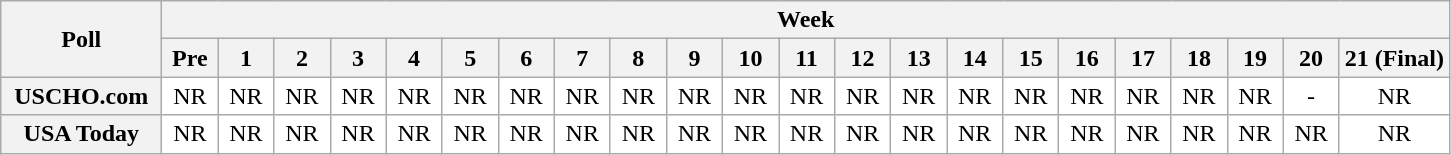<table class="wikitable" style="white-space:nowrap;">
<tr>
<th scope="col" width="100" rowspan="2">Poll</th>
<th colspan="25">Week</th>
</tr>
<tr>
<th scope="col" width="30">Pre</th>
<th scope="col" width="30">1</th>
<th scope="col" width="30">2</th>
<th scope="col" width="30">3</th>
<th scope="col" width="30">4</th>
<th scope="col" width="30">5</th>
<th scope="col" width="30">6</th>
<th scope="col" width="30">7</th>
<th scope="col" width="30">8</th>
<th scope="col" width="30">9</th>
<th scope="col" width="30">10</th>
<th scope="col" width="30">11</th>
<th scope="col" width="30">12</th>
<th scope="col" width="30">13</th>
<th scope="col" width="30">14</th>
<th scope="col" width="30">15</th>
<th scope="col" width="30">16</th>
<th scope="col" width="30">17</th>
<th scope="col" width="30">18</th>
<th scope="col" width="30">19</th>
<th scope="col" width="30">20</th>
<th scope="col" width="30">21 (Final)</th>
</tr>
<tr style="text-align:center;">
<th>USCHO.com</th>
<td bgcolor=FFFFFF>NR</td>
<td bgcolor=FFFFFF>NR</td>
<td bgcolor=FFFFFF>NR</td>
<td bgcolor=FFFFFF>NR</td>
<td bgcolor=FFFFFF>NR</td>
<td bgcolor=FFFFFF>NR</td>
<td bgcolor=FFFFFF>NR</td>
<td bgcolor=FFFFFF>NR</td>
<td bgcolor=FFFFFF>NR</td>
<td bgcolor=FFFFFF>NR</td>
<td bgcolor=FFFFFF>NR</td>
<td bgcolor=FFFFFF>NR</td>
<td bgcolor=FFFFFF>NR</td>
<td bgcolor=FFFFFF>NR</td>
<td bgcolor=FFFFFF>NR</td>
<td bgcolor=FFFFFF>NR</td>
<td bgcolor=FFFFFF>NR</td>
<td bgcolor=FFFFFF>NR</td>
<td bgcolor=FFFFFF>NR</td>
<td bgcolor=FFFFFF>NR</td>
<td bgcolor=FFFFFF>-</td>
<td bgcolor=FFFFFF>NR</td>
</tr>
<tr style="text-align:center;">
<th>USA Today</th>
<td bgcolor=FFFFFF>NR</td>
<td bgcolor=FFFFFF>NR</td>
<td bgcolor=FFFFFF>NR</td>
<td bgcolor=FFFFFF>NR</td>
<td bgcolor=FFFFFF>NR</td>
<td bgcolor=FFFFFF>NR</td>
<td bgcolor=FFFFFF>NR</td>
<td bgcolor=FFFFFF>NR</td>
<td bgcolor=FFFFFF>NR</td>
<td bgcolor=FFFFFF>NR</td>
<td bgcolor=FFFFFF>NR</td>
<td bgcolor=FFFFFF>NR</td>
<td bgcolor=FFFFFF>NR</td>
<td bgcolor=FFFFFF>NR</td>
<td bgcolor=FFFFFF>NR</td>
<td bgcolor=FFFFFF>NR</td>
<td bgcolor=FFFFFF>NR</td>
<td bgcolor=FFFFFF>NR</td>
<td bgcolor=FFFFFF>NR</td>
<td bgcolor=FFFFFF>NR</td>
<td bgcolor=FFFFFF>NR</td>
<td bgcolor=FFFFFF>NR</td>
</tr>
</table>
